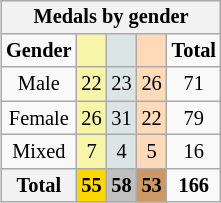<table class="wikitable" style=font-size:85%;float:right;text-align:center>
<tr>
<th colspan=5>Medals by gender</th>
</tr>
<tr>
<td><strong>Gender</strong></td>
<td bgcolor=F7F6A8></td>
<td bgcolor=DCE5E5></td>
<td bgcolor=FFDAB9></td>
<td><strong>Total</strong></td>
</tr>
<tr align=center>
<td>Male</td>
<td style="background:#F7F6A8;">22</td>
<td style="background:#DCE5E5;">23</td>
<td style="background:#FFDAB9;">26</td>
<td>71</td>
</tr>
<tr align=center>
<td>Female</td>
<td style="background:#F7F6A8;">26</td>
<td style="background:#DCE5E5;">31</td>
<td style="background:#FFDAB9;">22</td>
<td>79</td>
</tr>
<tr align=center>
<td>Mixed</td>
<td style="background:#F7F6A8;">7</td>
<td style="background:#DCE5E5;">4</td>
<td style="background:#FFDAB9;">5</td>
<td>16</td>
</tr>
<tr align=center>
<th><strong>Total</strong></th>
<th style="background:gold;"><strong>55</strong></th>
<th style="background:silver;"><strong>58</strong></th>
<th style="background:#c96;"><strong>53</strong></th>
<td><strong>166</strong></td>
</tr>
</table>
